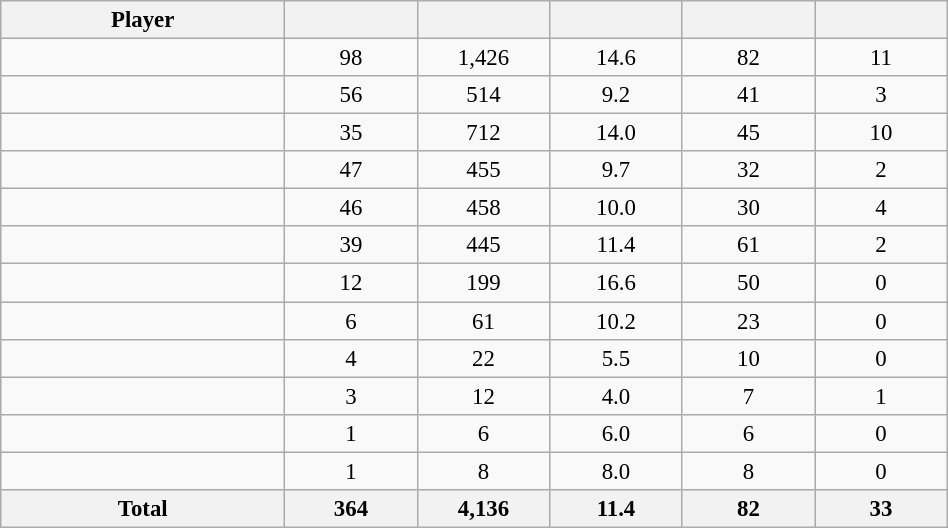<table class="wikitable sortable" style="text-align:center; width:50%; font-size:95%;">
<tr>
<th width="30%">Player</th>
<th width="14%"></th>
<th width="14%"></th>
<th width="14%"></th>
<th width="14%"></th>
<th width="14%"></th>
</tr>
<tr>
<td align=left></td>
<td>98</td>
<td>1,426</td>
<td>14.6</td>
<td>82</td>
<td>11</td>
</tr>
<tr>
<td align=left></td>
<td>56</td>
<td>514</td>
<td>9.2</td>
<td>41</td>
<td>3</td>
</tr>
<tr>
<td align=left></td>
<td>35</td>
<td>712</td>
<td>14.0</td>
<td>45</td>
<td>10</td>
</tr>
<tr>
<td align=left></td>
<td>47</td>
<td>455</td>
<td>9.7</td>
<td>32</td>
<td>2</td>
</tr>
<tr>
<td align=left></td>
<td>46</td>
<td>458</td>
<td>10.0</td>
<td>30</td>
<td>4</td>
</tr>
<tr>
<td align=left></td>
<td>39</td>
<td>445</td>
<td>11.4</td>
<td>61</td>
<td>2</td>
</tr>
<tr>
<td align=left></td>
<td>12</td>
<td>199</td>
<td>16.6</td>
<td>50</td>
<td>0</td>
</tr>
<tr>
<td align=left></td>
<td>6</td>
<td>61</td>
<td>10.2</td>
<td>23</td>
<td>0</td>
</tr>
<tr>
<td align=left></td>
<td>4</td>
<td>22</td>
<td>5.5</td>
<td>10</td>
<td>0</td>
</tr>
<tr>
<td align=left></td>
<td>3</td>
<td>12</td>
<td>4.0</td>
<td>7</td>
<td>1</td>
</tr>
<tr>
<td align=left></td>
<td>1</td>
<td>6</td>
<td>6.0</td>
<td>6</td>
<td>0</td>
</tr>
<tr>
<td align=left></td>
<td>1</td>
<td>8</td>
<td>8.0</td>
<td>8</td>
<td>0</td>
</tr>
<tr>
<th>Total</th>
<th>364</th>
<th>4,136</th>
<th>11.4</th>
<th>82</th>
<th>33</th>
</tr>
</table>
